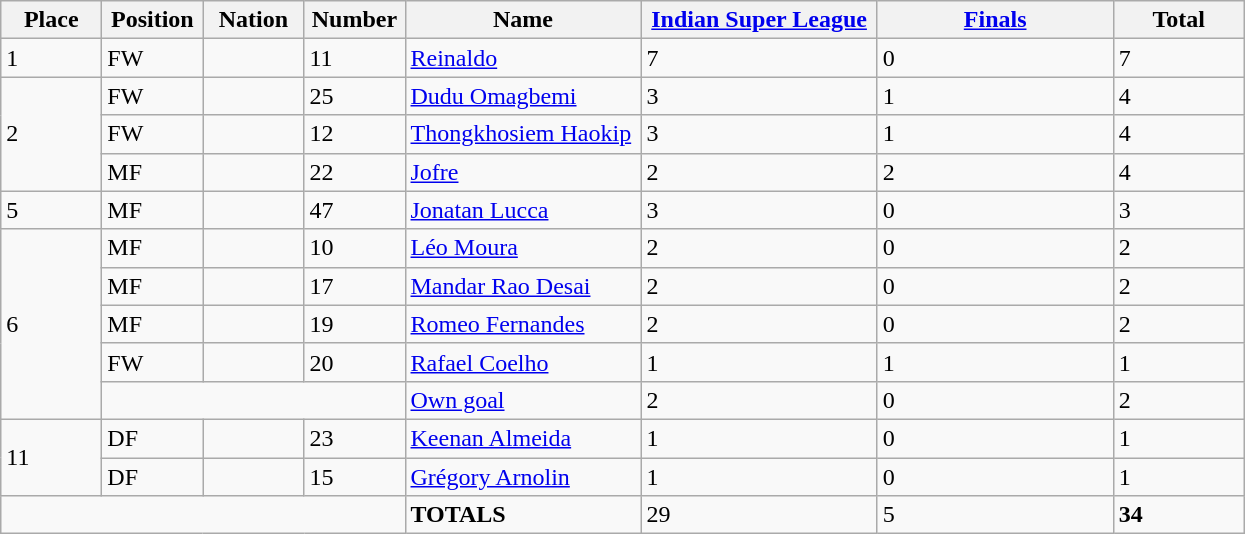<table class="wikitable" style="font-size: 100%; text-align: left;">
<tr>
<th width=60>Place</th>
<th width=60>Position</th>
<th width=60>Nation</th>
<th width=60>Number</th>
<th width=150>Name</th>
<th width=150><a href='#'>Indian Super League</a></th>
<th width=150><a href='#'>Finals</a></th>
<th width=80><strong>Total</strong></th>
</tr>
<tr>
<td>1</td>
<td>FW</td>
<td></td>
<td>11</td>
<td><a href='#'>Reinaldo</a></td>
<td>7</td>
<td>0</td>
<td>7</td>
</tr>
<tr>
<td rowspan=3>2</td>
<td>FW</td>
<td></td>
<td>25</td>
<td><a href='#'>Dudu Omagbemi</a></td>
<td>3</td>
<td>1</td>
<td>4</td>
</tr>
<tr>
<td>FW</td>
<td></td>
<td>12</td>
<td><a href='#'>Thongkhosiem Haokip</a></td>
<td>3</td>
<td>1</td>
<td>4</td>
</tr>
<tr>
<td>MF</td>
<td></td>
<td>22</td>
<td><a href='#'>Jofre</a></td>
<td>2</td>
<td>2</td>
<td>4</td>
</tr>
<tr>
<td>5</td>
<td>MF</td>
<td></td>
<td>47</td>
<td><a href='#'>Jonatan Lucca</a></td>
<td>3</td>
<td>0</td>
<td>3</td>
</tr>
<tr>
<td rowspan=5>6</td>
<td>MF</td>
<td></td>
<td>10</td>
<td><a href='#'>Léo Moura</a></td>
<td>2</td>
<td>0</td>
<td>2</td>
</tr>
<tr>
<td>MF</td>
<td></td>
<td>17</td>
<td><a href='#'>Mandar Rao Desai</a></td>
<td>2</td>
<td>0</td>
<td>2</td>
</tr>
<tr>
<td>MF</td>
<td></td>
<td>19</td>
<td><a href='#'>Romeo Fernandes</a></td>
<td>2</td>
<td>0</td>
<td>2</td>
</tr>
<tr>
<td>FW</td>
<td></td>
<td>20</td>
<td><a href='#'>Rafael Coelho</a></td>
<td>1</td>
<td>1</td>
<td>1</td>
</tr>
<tr>
<td colspan=3></td>
<td><a href='#'>Own goal</a></td>
<td>2</td>
<td>0</td>
<td>2</td>
</tr>
<tr>
<td rowspan=2>11</td>
<td>DF</td>
<td></td>
<td>23</td>
<td><a href='#'>Keenan Almeida</a></td>
<td>1</td>
<td>0</td>
<td>1</td>
</tr>
<tr>
<td>DF</td>
<td></td>
<td>15</td>
<td><a href='#'>Grégory Arnolin</a></td>
<td>1</td>
<td>0</td>
<td>1</td>
</tr>
<tr>
<td colspan=4></td>
<td><strong>TOTALS</strong></td>
<td>29</td>
<td>5</td>
<td><strong>34</strong></td>
</tr>
</table>
